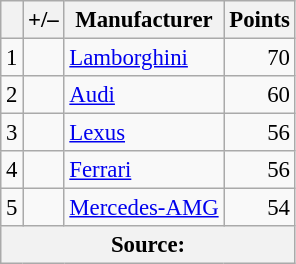<table class="wikitable" style="font-size: 95%;">
<tr>
<th scope="col"></th>
<th scope="col">+/–</th>
<th scope="col">Manufacturer</th>
<th scope="col">Points</th>
</tr>
<tr>
<td align=center>1</td>
<td align="left"></td>
<td> <a href='#'>Lamborghini</a></td>
<td align=right>70</td>
</tr>
<tr>
<td align=center>2</td>
<td align="left"></td>
<td> <a href='#'>Audi</a></td>
<td align=right>60</td>
</tr>
<tr>
<td align=center>3</td>
<td align="left"></td>
<td> <a href='#'>Lexus</a></td>
<td align=right>56</td>
</tr>
<tr>
<td align=center>4</td>
<td align="left"></td>
<td> <a href='#'>Ferrari</a></td>
<td align=right>56</td>
</tr>
<tr>
<td align=center>5</td>
<td align="left"></td>
<td> <a href='#'>Mercedes-AMG</a></td>
<td align=right>54</td>
</tr>
<tr>
<th colspan=5>Source:</th>
</tr>
</table>
